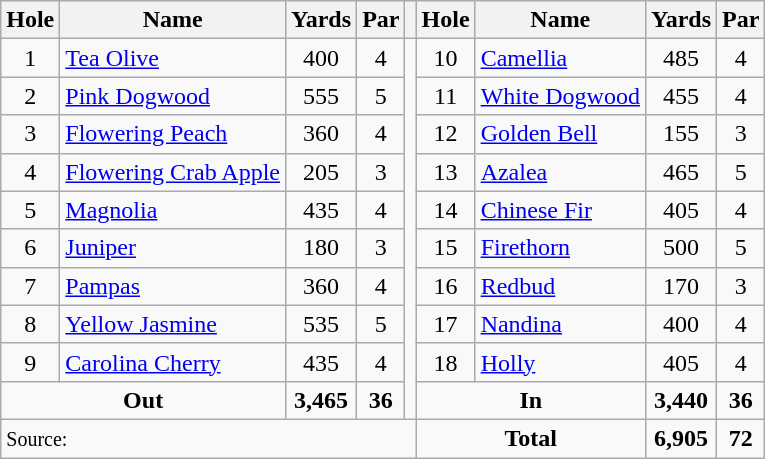<table class=wikitable style="text-align: center">
<tr>
<th>Hole</th>
<th>Name</th>
<th>Yards</th>
<th>Par</th>
<th></th>
<th>Hole</th>
<th>Name</th>
<th>Yards</th>
<th>Par</th>
</tr>
<tr>
<td>1</td>
<td align=left><a href='#'>Tea Olive</a></td>
<td>400</td>
<td>4</td>
<td rowspan=10></td>
<td>10</td>
<td align=left><a href='#'>Camellia</a></td>
<td>485</td>
<td>4</td>
</tr>
<tr>
<td>2</td>
<td align=left><a href='#'>Pink Dogwood</a></td>
<td>555</td>
<td>5</td>
<td>11</td>
<td align=left><a href='#'>White Dogwood</a></td>
<td>455</td>
<td>4</td>
</tr>
<tr>
<td>3</td>
<td align=left><a href='#'>Flowering Peach</a></td>
<td>360</td>
<td>4</td>
<td>12</td>
<td align=left><a href='#'>Golden Bell</a></td>
<td>155</td>
<td>3</td>
</tr>
<tr>
<td>4</td>
<td align=left><a href='#'>Flowering Crab Apple</a></td>
<td>205</td>
<td>3</td>
<td>13</td>
<td align=left><a href='#'>Azalea</a></td>
<td>465</td>
<td>5</td>
</tr>
<tr>
<td>5</td>
<td align=left><a href='#'>Magnolia</a></td>
<td>435</td>
<td>4</td>
<td>14</td>
<td align=left><a href='#'>Chinese Fir</a></td>
<td>405</td>
<td>4</td>
</tr>
<tr>
<td>6</td>
<td align=left><a href='#'>Juniper</a></td>
<td>180</td>
<td>3</td>
<td>15</td>
<td align=left><a href='#'>Firethorn</a></td>
<td>500</td>
<td>5</td>
</tr>
<tr>
<td>7</td>
<td align=left><a href='#'>Pampas</a></td>
<td>360</td>
<td>4</td>
<td>16</td>
<td align=left><a href='#'>Redbud</a></td>
<td>170</td>
<td>3</td>
</tr>
<tr>
<td>8</td>
<td align=left><a href='#'>Yellow Jasmine</a></td>
<td>535</td>
<td>5</td>
<td>17</td>
<td align=left><a href='#'>Nandina</a></td>
<td>400</td>
<td>4</td>
</tr>
<tr>
<td>9</td>
<td align=left><a href='#'>Carolina Cherry</a></td>
<td>435</td>
<td>4</td>
<td>18</td>
<td align=left><a href='#'>Holly</a></td>
<td>405</td>
<td>4</td>
</tr>
<tr>
<td colspan=2><strong>Out</strong></td>
<td><strong>3,465</strong></td>
<td><strong>36</strong></td>
<td colspan=2><strong>In</strong></td>
<td><strong>3,440</strong></td>
<td><strong>36</strong></td>
</tr>
<tr>
<td colspan=5 align=left><small>Source:</small></td>
<td colspan=2><strong>Total</strong></td>
<td><strong>6,905</strong></td>
<td><strong>72</strong></td>
</tr>
</table>
